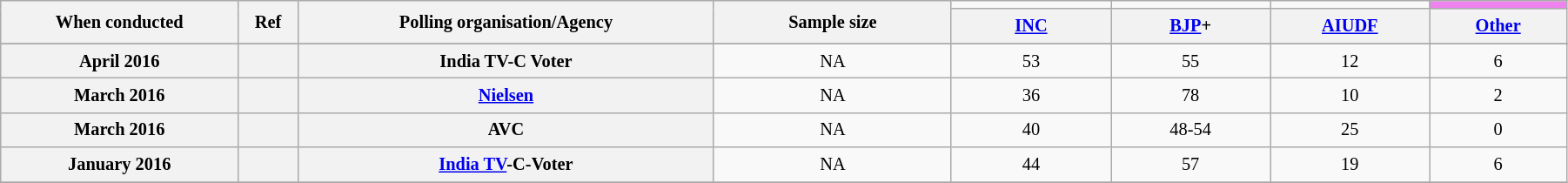<table class="wikitable" style="text-align:center;font-size:85%;width:95%;line-height:20px;">
<tr>
<th class="wikitable" rowspan="2" width="100px">When conducted</th>
<th class="wikitable" rowspan="2" width="10px">Ref</th>
<th class="wikitable" rowspan="2" width="180px">Polling organisation/Agency</th>
<th class="wikitable" rowspan="2" width="100px">Sample size</th>
<td bgcolor=></td>
<td bgcolor=></td>
<td bgcolor=></td>
<td style="background:violet;"></td>
</tr>
<tr>
<th class="wikitable" width="65px"><a href='#'>INC</a></th>
<th class="wikitable" width="65px"><a href='#'>BJP</a>+</th>
<th class="wikitable" width="65px"><a href='#'>AIUDF</a></th>
<th class="wikitable" width="55px"><a href='#'>Other</a></th>
</tr>
<tr class="hintergrundfarbe2" style="text-align:center">
</tr>
<tr>
<th>April 2016</th>
<th></th>
<th>India TV-C Voter</th>
<td>NA</td>
<td>53 <br></td>
<td>55 <br></td>
<td>12 <br></td>
<td>6</td>
</tr>
<tr>
<th>March 2016</th>
<th></th>
<th><a href='#'>Nielsen</a></th>
<td>NA</td>
<td>36 <br></td>
<td>78 <br></td>
<td>10 <br></td>
<td>2</td>
</tr>
<tr>
<th>March 2016</th>
<th></th>
<th>AVC</th>
<td>NA</td>
<td>40 <br></td>
<td>48-54 <br></td>
<td>25 <br></td>
<td>0</td>
</tr>
<tr>
<th>January 2016</th>
<th></th>
<th><a href='#'>India TV</a>-C-Voter</th>
<td>NA</td>
<td>44 <br></td>
<td>57 <br></td>
<td>19 <br></td>
<td>6</td>
</tr>
<tr>
</tr>
</table>
